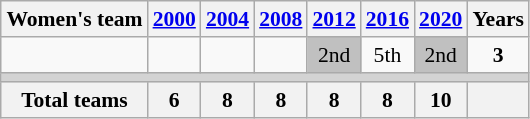<table class="wikitable" style="text-align: center; font-size: 90%; margin-left: 1em;">
<tr>
<th>Women's team</th>
<th><a href='#'>2000</a></th>
<th><a href='#'>2004</a></th>
<th><a href='#'>2008</a></th>
<th><a href='#'>2012</a></th>
<th><a href='#'>2016</a></th>
<th><a href='#'>2020</a></th>
<th>Years</th>
</tr>
<tr>
<td style="text-align: left;"></td>
<td></td>
<td></td>
<td></td>
<td style="background-color: silver;">2nd</td>
<td>5th</td>
<td style="background-color: silver;">2nd</td>
<td><strong>3</strong></td>
</tr>
<tr style="background-color: lightgrey;">
<td colspan="8"></td>
</tr>
<tr>
<th>Total teams</th>
<th>6</th>
<th>8</th>
<th>8</th>
<th>8</th>
<th>8</th>
<th>10</th>
<th></th>
</tr>
</table>
